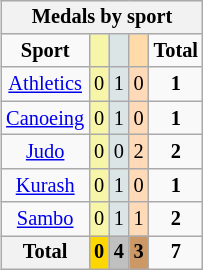<table class=wikitable style="font-size:85%; float:right;text-align:center">
<tr bgcolor=EFEFEF>
<th colspan=7><strong>Medals by sport</strong></th>
</tr>
<tr>
<td><strong>Sport</strong></td>
<td bgcolor=F7F6A8></td>
<td bgcolor=DCE5E5></td>
<td bgcolor=FFDBA9></td>
<td><strong>Total</strong></td>
</tr>
<tr>
<td><a href='#'>Athletics</a></td>
<td bgcolor=F7F6A8>0</td>
<td bgcolor=DCE5E5>1</td>
<td bgcolor=FFDAB9>0</td>
<td><strong>1</strong></td>
</tr>
<tr>
<td><a href='#'>Canoeing</a></td>
<td bgcolor=F7F6A8>0</td>
<td bgcolor=DCE5E5>1</td>
<td bgcolor=FFDAB9>0</td>
<td><strong>1</strong></td>
</tr>
<tr>
<td><a href='#'>Judo</a></td>
<td bgcolor=F7F6A8>0</td>
<td bgcolor=DCE5E5>0</td>
<td bgcolor=FFDAB9>2</td>
<td><strong>2</strong></td>
</tr>
<tr>
<td><a href='#'>Kurash</a></td>
<td bgcolor=F7F6A8>0</td>
<td bgcolor=DCE5E5>1</td>
<td bgcolor=FFDAB9>0</td>
<td><strong>1</strong></td>
</tr>
<tr>
<td><a href='#'>Sambo</a></td>
<td bgcolor=F7F6A8>0</td>
<td bgcolor=DCE5E5>1</td>
<td bgcolor=FFDAB9>1</td>
<td><strong>2</strong></td>
</tr>
<tr>
<th><strong>Total</strong></th>
<td style="background:gold;"><strong>0</strong></td>
<td style="background:silver;"><strong>4</strong></td>
<td style="background:#c96;"><strong>3</strong></td>
<td><strong>7</strong></td>
</tr>
</table>
